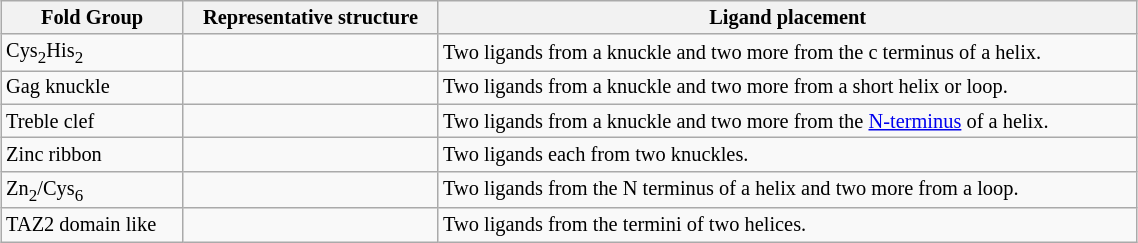<table class = "wikitable" style = "font-size:85%; margin-left:15px; width:60%">
<tr>
<th>Fold Group</th>
<th>Representative structure</th>
<th>Ligand placement</th>
</tr>
<tr>
<td>Cys<sub>2</sub>His<sub>2</sub></td>
<td></td>
<td>Two ligands from a knuckle and two more from the c terminus of a helix.</td>
</tr>
<tr>
<td>Gag knuckle</td>
<td></td>
<td>Two ligands from a knuckle and two more from a short helix or loop.</td>
</tr>
<tr>
<td>Treble clef</td>
<td></td>
<td>Two ligands from a knuckle and two more from the <a href='#'>N-terminus</a> of a helix.</td>
</tr>
<tr>
<td>Zinc ribbon</td>
<td></td>
<td>Two ligands each from two knuckles.</td>
</tr>
<tr>
<td>Zn<sub>2</sub>/Cys<sub>6</sub></td>
<td></td>
<td>Two ligands from the N terminus of a helix and two more from a loop.</td>
</tr>
<tr>
<td>TAZ2 domain like</td>
<td></td>
<td>Two ligands from the termini of two helices.</td>
</tr>
</table>
